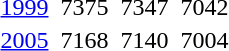<table>
<tr valign="top">
<td><a href='#'>1999</a><br></td>
<td></td>
<td>7375</td>
<td></td>
<td>7347</td>
<td></td>
<td>7042</td>
</tr>
<tr valign="top">
<td><a href='#'>2005</a><br></td>
<td></td>
<td>7168</td>
<td></td>
<td>7140</td>
<td></td>
<td>7004</td>
</tr>
</table>
